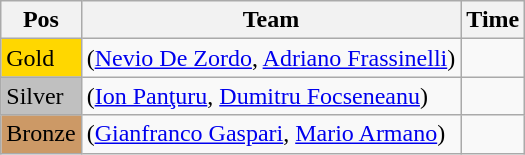<table class="wikitable">
<tr>
<th>Pos</th>
<th>Team</th>
<th>Time</th>
</tr>
<tr>
<td style="background:gold">Gold</td>
<td> (<a href='#'>Nevio De Zordo</a>, <a href='#'>Adriano Frassinelli</a>)</td>
<td></td>
</tr>
<tr>
<td style="background:silver">Silver</td>
<td> (<a href='#'>Ion Panţuru</a>, <a href='#'>Dumitru Focseneanu</a>)</td>
<td></td>
</tr>
<tr>
<td style="background:#cc9966">Bronze</td>
<td> (<a href='#'>Gianfranco Gaspari</a>, <a href='#'>Mario Armano</a>)</td>
<td></td>
</tr>
</table>
